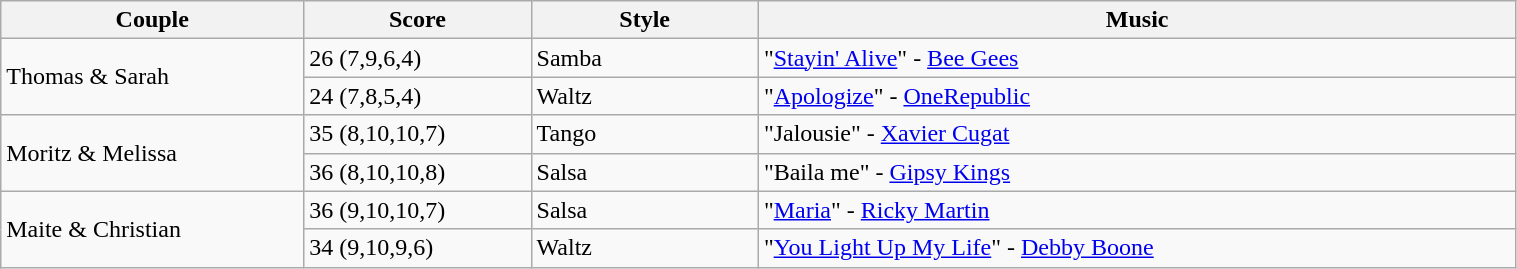<table class="wikitable" width="80%">
<tr>
<th width="20%">Couple</th>
<th width="15%">Score</th>
<th width="15%">Style</th>
<th width="60%">Music</th>
</tr>
<tr>
<td rowspan=2>Thomas & Sarah</td>
<td>26 (7,9,6,4)</td>
<td>Samba</td>
<td>"<a href='#'>Stayin' Alive</a>" - <a href='#'>Bee Gees</a></td>
</tr>
<tr>
<td>24 (7,8,5,4)</td>
<td>Waltz</td>
<td>"<a href='#'>Apologize</a>" - <a href='#'>OneRepublic</a></td>
</tr>
<tr>
<td rowspan=2>Moritz & Melissa</td>
<td>35 (8,10,10,7)</td>
<td>Tango</td>
<td>"Jalousie" - <a href='#'>Xavier Cugat</a></td>
</tr>
<tr>
<td>36 (8,10,10,8)</td>
<td>Salsa</td>
<td>"Baila me" - <a href='#'>Gipsy Kings</a></td>
</tr>
<tr>
<td rowspan=2>Maite & Christian</td>
<td>36 (9,10,10,7)</td>
<td>Salsa</td>
<td>"<a href='#'>Maria</a>" - <a href='#'>Ricky Martin</a></td>
</tr>
<tr>
<td>34 (9,10,9,6)</td>
<td>Waltz</td>
<td>"<a href='#'>You Light Up My Life</a>" - <a href='#'>Debby Boone</a></td>
</tr>
</table>
